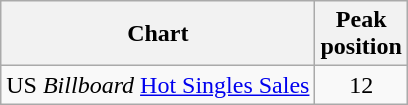<table class="wikitable">
<tr>
<th>Chart</th>
<th>Peak<br>position</th>
</tr>
<tr>
<td>US <em>Billboard</em> <a href='#'>Hot Singles Sales</a></td>
<td align="center">12</td>
</tr>
</table>
